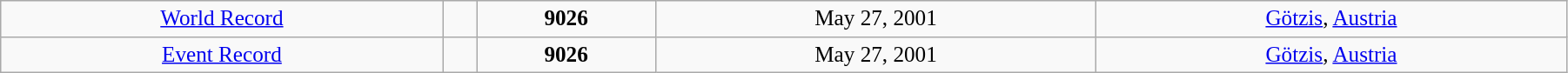<table class="wikitable" style=" text-align:center; font-size:105%;" width="95%">
<tr>
<td><a href='#'>World Record</a></td>
<td></td>
<td><strong>9026</strong></td>
<td>May 27, 2001</td>
<td> <a href='#'>Götzis</a>, <a href='#'>Austria</a></td>
</tr>
<tr>
<td><a href='#'>Event Record</a></td>
<td></td>
<td><strong>9026</strong></td>
<td>May 27, 2001</td>
<td> <a href='#'>Götzis</a>, <a href='#'>Austria</a></td>
</tr>
</table>
